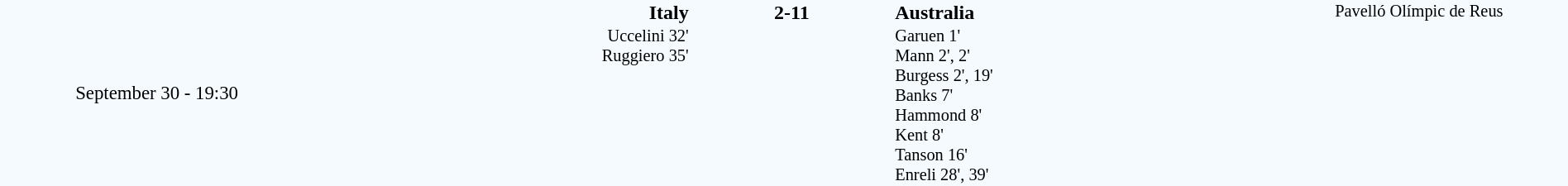<table style="width: 100%; background:#F5FAFF;" cellspacing="0">
<tr>
<td style=font-size:95% align=center rowspan=3 width=20%>September 30 - 19:30</td>
</tr>
<tr>
<td width=24% align=right><strong>Italy</strong></td>
<td align=center width=13%><strong>2-11</strong></td>
<td width=24%><strong>Australia</strong></td>
<td style=font-size:85% rowspan=3 valign=top align=center>Pavelló Olímpic de Reus</td>
</tr>
<tr style=font-size:85%>
<td align=right valign=top>Uccelini 32'<br>Ruggiero 35'</td>
<td></td>
<td valign=top>Garuen 1'<br>Mann 2', 2'<br>Burgess 2', 19'<br>Banks 7'<br>Hammond 8'<br>Kent 8'<br>Tanson 16'<br>Enreli 28', 39'</td>
</tr>
</table>
